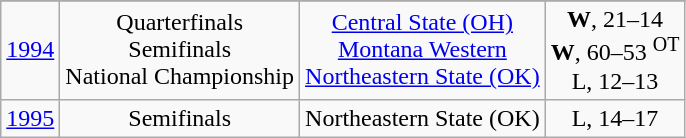<table class="wikitable" style="text-align:center">
<tr>
</tr>
<tr>
<td><a href='#'>1994</a></td>
<td>Quarterfinals<br>Semifinals<br>National Championship</td>
<td><a href='#'>Central State (OH)</a><br><a href='#'>Montana Western</a><br><a href='#'>Northeastern State (OK)</a></td>
<td><strong>W</strong>, 21–14<br><strong>W</strong>, 60–53 <sup>OT</sup><br>L, 12–13</td>
</tr>
<tr>
<td><a href='#'>1995</a></td>
<td>Semifinals</td>
<td>Northeastern State (OK)</td>
<td>L, 14–17</td>
</tr>
</table>
